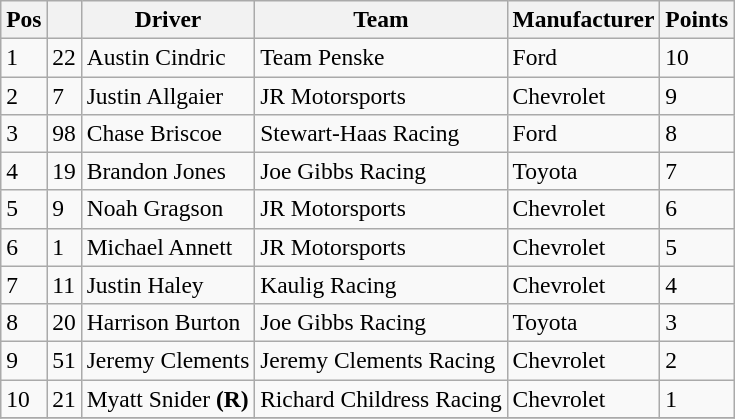<table class="wikitable" style="font-size:98%">
<tr>
<th>Pos</th>
<th></th>
<th>Driver</th>
<th>Team</th>
<th>Manufacturer</th>
<th>Points</th>
</tr>
<tr>
<td>1</td>
<td>22</td>
<td>Austin Cindric</td>
<td>Team Penske</td>
<td>Ford</td>
<td>10</td>
</tr>
<tr>
<td>2</td>
<td>7</td>
<td>Justin Allgaier</td>
<td>JR Motorsports</td>
<td>Chevrolet</td>
<td>9</td>
</tr>
<tr>
<td>3</td>
<td>98</td>
<td>Chase Briscoe</td>
<td>Stewart-Haas Racing</td>
<td>Ford</td>
<td>8</td>
</tr>
<tr>
<td>4</td>
<td>19</td>
<td>Brandon Jones</td>
<td>Joe Gibbs Racing</td>
<td>Toyota</td>
<td>7</td>
</tr>
<tr>
<td>5</td>
<td>9</td>
<td>Noah Gragson</td>
<td>JR Motorsports</td>
<td>Chevrolet</td>
<td>6</td>
</tr>
<tr>
<td>6</td>
<td>1</td>
<td>Michael Annett</td>
<td>JR Motorsports</td>
<td>Chevrolet</td>
<td>5</td>
</tr>
<tr>
<td>7</td>
<td>11</td>
<td>Justin Haley</td>
<td>Kaulig Racing</td>
<td>Chevrolet</td>
<td>4</td>
</tr>
<tr>
<td>8</td>
<td>20</td>
<td>Harrison Burton</td>
<td>Joe Gibbs Racing</td>
<td>Toyota</td>
<td>3</td>
</tr>
<tr>
<td>9</td>
<td>51</td>
<td>Jeremy Clements</td>
<td>Jeremy Clements Racing</td>
<td>Chevrolet</td>
<td>2</td>
</tr>
<tr>
<td>10</td>
<td>21</td>
<td>Myatt Snider <strong>(R)</strong></td>
<td>Richard Childress Racing</td>
<td>Chevrolet</td>
<td>1</td>
</tr>
<tr>
</tr>
</table>
